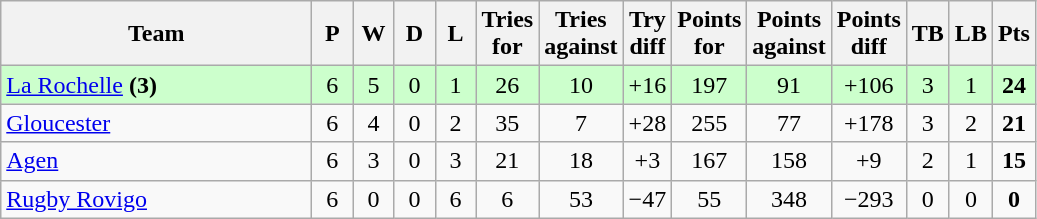<table class="wikitable" style="text-align: center;">
<tr>
<th width="200">Team</th>
<th width="20">P</th>
<th width="20">W</th>
<th width="20">D</th>
<th width="20">L</th>
<th width="20">Tries for</th>
<th width="20">Tries against</th>
<th width="20">Try diff</th>
<th width="20">Points for</th>
<th width="20">Points against</th>
<th width="25">Points diff</th>
<th width="20">TB</th>
<th width="20">LB</th>
<th width="20">Pts</th>
</tr>
<tr bgcolor=ccffcc>
<td align=left> <a href='#'>La Rochelle</a> <strong>(3)</strong></td>
<td>6</td>
<td>5</td>
<td>0</td>
<td>1</td>
<td>26</td>
<td>10</td>
<td>+16</td>
<td>197</td>
<td>91</td>
<td>+106</td>
<td>3</td>
<td>1</td>
<td><strong>24</strong></td>
</tr>
<tr>
<td align=left> <a href='#'>Gloucester</a></td>
<td>6</td>
<td>4</td>
<td>0</td>
<td>2</td>
<td>35</td>
<td>7</td>
<td>+28</td>
<td>255</td>
<td>77</td>
<td>+178</td>
<td>3</td>
<td>2</td>
<td><strong>21</strong></td>
</tr>
<tr>
<td align=left> <a href='#'>Agen</a></td>
<td>6</td>
<td>3</td>
<td>0</td>
<td>3</td>
<td>21</td>
<td>18</td>
<td>+3</td>
<td>167</td>
<td>158</td>
<td>+9</td>
<td>2</td>
<td>1</td>
<td><strong>15</strong></td>
</tr>
<tr>
<td align=left> <a href='#'>Rugby Rovigo</a></td>
<td>6</td>
<td>0</td>
<td>0</td>
<td>6</td>
<td>6</td>
<td>53</td>
<td>−47</td>
<td>55</td>
<td>348</td>
<td>−293</td>
<td>0</td>
<td>0</td>
<td><strong>0</strong></td>
</tr>
</table>
